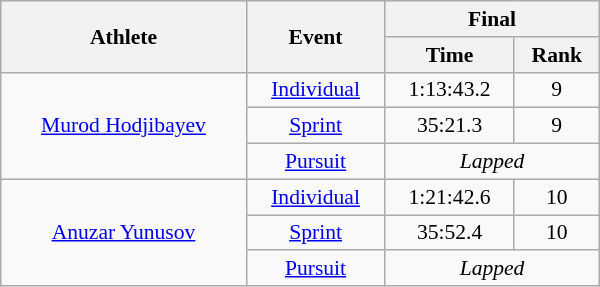<table class="wikitable" style="font-size:90%; text-align:center; width:400px">
<tr>
<th rowspan="2">Athlete</th>
<th rowspan="2">Event</th>
<th colspan="2">Final</th>
</tr>
<tr>
<th>Time</th>
<th>Rank</th>
</tr>
<tr>
<td rowspan="3"><a href='#'>Murod Hodjibayev</a></td>
<td><a href='#'>Individual</a></td>
<td>1:13:43.2</td>
<td>9</td>
</tr>
<tr>
<td><a href='#'>Sprint</a></td>
<td>35:21.3</td>
<td>9</td>
</tr>
<tr>
<td><a href='#'>Pursuit</a></td>
<td colspan=2><em>Lapped</em></td>
</tr>
<tr>
<td rowspan="3"><a href='#'>Anuzar Yunusov</a></td>
<td><a href='#'>Individual</a></td>
<td>1:21:42.6</td>
<td>10</td>
</tr>
<tr>
<td><a href='#'>Sprint</a></td>
<td>35:52.4</td>
<td>10</td>
</tr>
<tr>
<td><a href='#'>Pursuit</a></td>
<td colspan=2><em>Lapped</em></td>
</tr>
</table>
